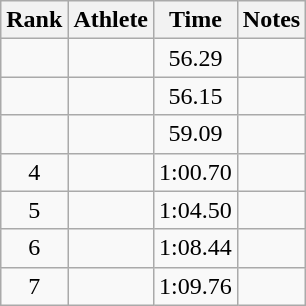<table class="wikitable sortable" style="text-align:center">
<tr>
<th>Rank</th>
<th>Athlete</th>
<th>Time</th>
<th>Notes</th>
</tr>
<tr>
<td></td>
<td align=left></td>
<td>56.29</td>
<td></td>
</tr>
<tr>
<td></td>
<td align=left></td>
<td>56.15</td>
<td></td>
</tr>
<tr>
<td></td>
<td align=left></td>
<td>59.09</td>
<td></td>
</tr>
<tr>
<td>4</td>
<td align=left></td>
<td>1:00.70</td>
<td></td>
</tr>
<tr>
<td>5</td>
<td align=left></td>
<td>1:04.50</td>
<td></td>
</tr>
<tr>
<td>6</td>
<td align=left></td>
<td>1:08.44</td>
<td></td>
</tr>
<tr>
<td>7</td>
<td align=left></td>
<td>1:09.76</td>
<td></td>
</tr>
</table>
